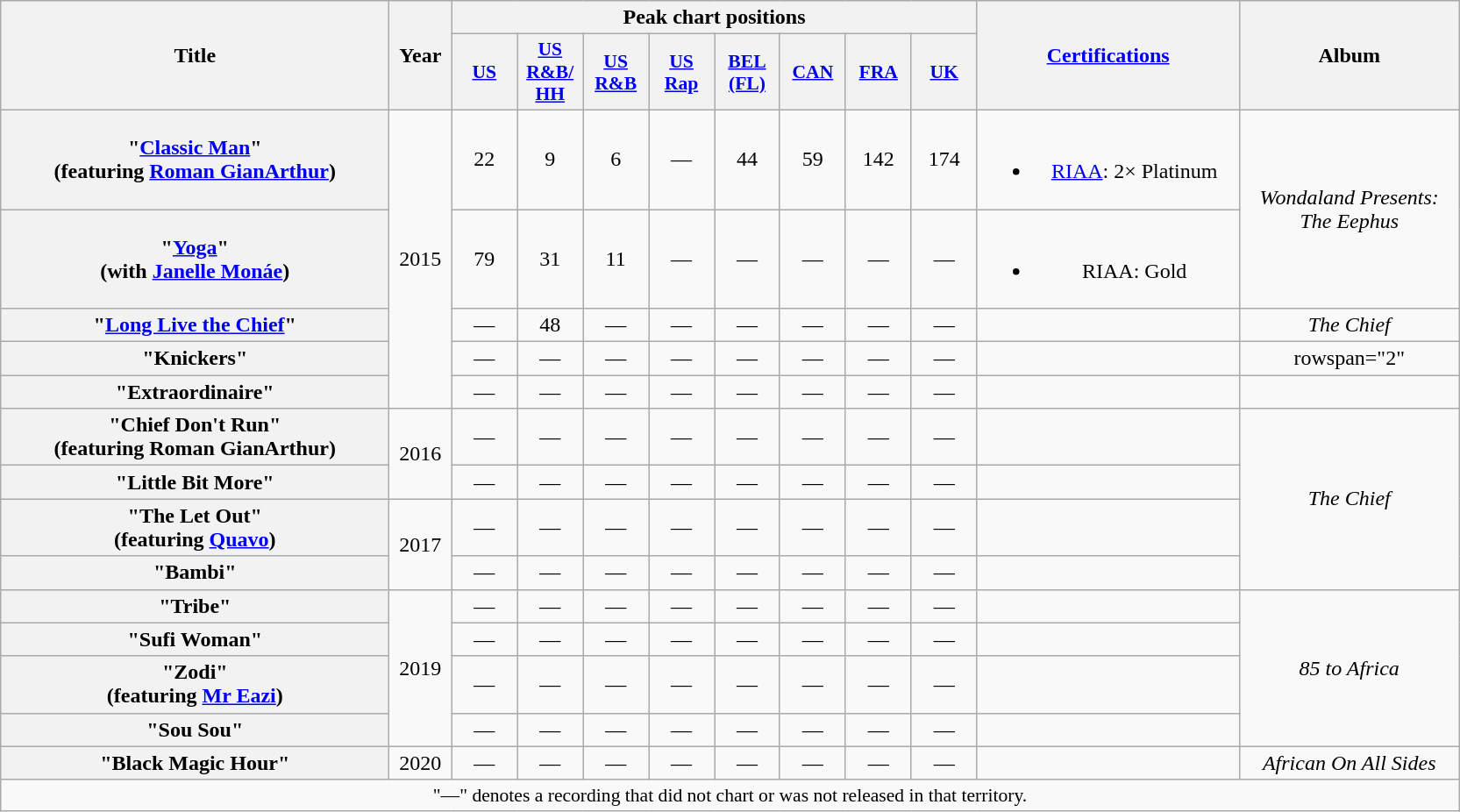<table class="wikitable plainrowheaders" style="text-align:center;">
<tr>
<th scope="col" rowspan="2" style="width:18em;">Title</th>
<th scope="col" rowspan="2" style="width:2.5em;">Year</th>
<th scope="col" colspan="8">Peak chart positions</th>
<th scope="col" rowspan="2" style="width:12em;"><a href='#'>Certifications</a></th>
<th scope="col" rowspan="2" style="width:10em;">Album</th>
</tr>
<tr>
<th scope="col" style="width:3em;font-size:90%;"><a href='#'>US</a><br></th>
<th scope="col" style="width:3em;font-size:90%;"><a href='#'>US<br>R&B/<br>HH</a><br></th>
<th scope="col" style="width:3em;font-size:90%;"><a href='#'>US<br>R&B</a><br></th>
<th scope="col" style="width:3em;font-size:90%;"><a href='#'>US Rap</a></th>
<th scope="col" style="width:3em;font-size:90%;"><a href='#'>BEL<br>(FL)</a></th>
<th scope="col" style="width:3em;font-size:90%;"><a href='#'>CAN</a><br></th>
<th scope="col" style="width:3em;font-size:90%;"><a href='#'>FRA</a></th>
<th scope="col" style="width:3em;font-size:90%;"><a href='#'>UK</a><br></th>
</tr>
<tr>
<th scope="row">"<a href='#'>Classic Man</a>" <br><span>(featuring <a href='#'>Roman GianArthur</a>)</span></th>
<td rowspan="5">2015</td>
<td>22</td>
<td>9</td>
<td>6</td>
<td>—</td>
<td>44</td>
<td>59</td>
<td>142</td>
<td>174</td>
<td><br><ul><li><a href='#'>RIAA</a>: 2× Platinum</li></ul></td>
<td rowspan="2"><em>Wondaland Presents:<br>The Eephus</em></td>
</tr>
<tr>
<th scope="row">"<a href='#'>Yoga</a>" <br> <span>(with <a href='#'>Janelle Monáe</a>)</span></th>
<td>79</td>
<td>31</td>
<td>11</td>
<td>—</td>
<td>—</td>
<td>—</td>
<td>—</td>
<td>—</td>
<td><br><ul><li>RIAA: Gold</li></ul></td>
</tr>
<tr>
<th scope="row">"<a href='#'>Long Live the Chief</a>"</th>
<td>—</td>
<td>48</td>
<td>—</td>
<td>—</td>
<td>—</td>
<td>—</td>
<td>—</td>
<td>—</td>
<td></td>
<td><em>The Chief</em></td>
</tr>
<tr>
<th scope="row">"Knickers"</th>
<td>—</td>
<td>—</td>
<td>—</td>
<td>—</td>
<td>—</td>
<td>—</td>
<td>—</td>
<td>—</td>
<td></td>
<td>rowspan="2" </td>
</tr>
<tr>
<th scope="row">"Extraordinaire"</th>
<td>—</td>
<td>—</td>
<td>—</td>
<td>—</td>
<td>—</td>
<td>—</td>
<td>—</td>
<td>—</td>
<td></td>
</tr>
<tr>
<th scope="row">"Chief Don't Run"<br> <span>(featuring Roman GianArthur)</span></th>
<td rowspan="2">2016</td>
<td>—</td>
<td>—</td>
<td>—</td>
<td>—</td>
<td>—</td>
<td>—</td>
<td>—</td>
<td>—</td>
<td></td>
<td rowspan="4"><em>The Chief</em></td>
</tr>
<tr>
<th scope="row">"Little Bit More"</th>
<td>—</td>
<td>—</td>
<td>—</td>
<td>—</td>
<td>—</td>
<td>—</td>
<td>—</td>
<td>—</td>
<td></td>
</tr>
<tr>
<th scope="row">"The Let Out" <br><span>(featuring <a href='#'>Quavo</a>)</span></th>
<td rowspan="2">2017</td>
<td>—</td>
<td>—</td>
<td>—</td>
<td>—</td>
<td>—</td>
<td>—</td>
<td>—</td>
<td>—</td>
<td></td>
</tr>
<tr>
<th scope="row">"Bambi"</th>
<td>—</td>
<td>—</td>
<td>—</td>
<td>—</td>
<td>—</td>
<td>—</td>
<td>—</td>
<td>—</td>
<td></td>
</tr>
<tr>
<th scope="row">"Tribe"</th>
<td rowspan="4">2019</td>
<td>—</td>
<td>—</td>
<td>—</td>
<td>—</td>
<td>—</td>
<td>—</td>
<td>—</td>
<td>—</td>
<td></td>
<td rowspan="4"><em>85 to Africa</em></td>
</tr>
<tr>
<th scope="row">"Sufi Woman"</th>
<td>—</td>
<td>—</td>
<td>—</td>
<td>—</td>
<td>—</td>
<td>—</td>
<td>—</td>
<td>—</td>
<td></td>
</tr>
<tr>
<th scope="row">"Zodi"<br><span>(featuring <a href='#'>Mr Eazi</a>)</span></th>
<td>—</td>
<td>—</td>
<td>—</td>
<td>—</td>
<td>—</td>
<td>—</td>
<td>—</td>
<td>—</td>
<td></td>
</tr>
<tr>
<th scope="row">"Sou Sou"</th>
<td>—</td>
<td>—</td>
<td>—</td>
<td>—</td>
<td>—</td>
<td>—</td>
<td>—</td>
<td>—</td>
<td></td>
</tr>
<tr>
<th scope="row">"Black Magic Hour"</th>
<td>2020</td>
<td>—</td>
<td>—</td>
<td>—</td>
<td>—</td>
<td>—</td>
<td>—</td>
<td>—</td>
<td>—</td>
<td></td>
<td><em>African On All Sides</em></td>
</tr>
<tr>
<td colspan="12" style="font-size:90%">"—" denotes a recording that did not chart or was not released in that territory.</td>
</tr>
</table>
